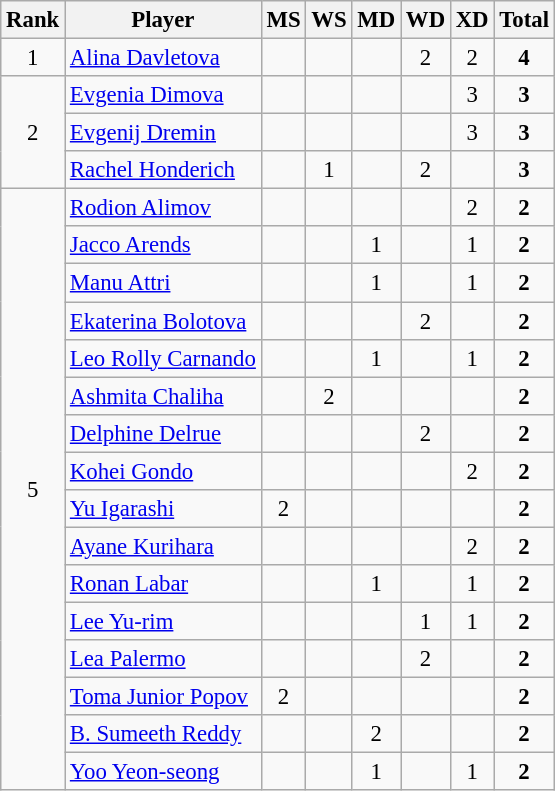<table class=wikitable style="font-size:95%; text-align:center">
<tr>
<th>Rank</th>
<th>Player</th>
<th>MS</th>
<th>WS</th>
<th>MD</th>
<th>WD</th>
<th>XD</th>
<th>Total</th>
</tr>
<tr>
<td>1</td>
<td align="left"> <a href='#'>Alina Davletova</a></td>
<td></td>
<td></td>
<td></td>
<td>2</td>
<td>2</td>
<td><strong>4</strong></td>
</tr>
<tr>
<td rowspan="3">2</td>
<td align="left"> <a href='#'>Evgenia Dimova</a></td>
<td></td>
<td></td>
<td></td>
<td></td>
<td>3</td>
<td><strong>3</strong></td>
</tr>
<tr>
<td align="left"> <a href='#'>Evgenij Dremin</a></td>
<td></td>
<td></td>
<td></td>
<td></td>
<td>3</td>
<td><strong>3</strong></td>
</tr>
<tr>
<td align="left"> <a href='#'>Rachel Honderich</a></td>
<td></td>
<td>1</td>
<td></td>
<td>2</td>
<td></td>
<td><strong>3</strong></td>
</tr>
<tr>
<td rowspan="16">5</td>
<td align="left"> <a href='#'>Rodion Alimov</a></td>
<td></td>
<td></td>
<td></td>
<td></td>
<td>2</td>
<td><strong>2</strong></td>
</tr>
<tr>
<td align="left"> <a href='#'>Jacco Arends</a></td>
<td></td>
<td></td>
<td>1</td>
<td></td>
<td>1</td>
<td><strong>2</strong></td>
</tr>
<tr>
<td align="left"> <a href='#'>Manu Attri</a></td>
<td></td>
<td></td>
<td>1</td>
<td></td>
<td>1</td>
<td><strong>2</strong></td>
</tr>
<tr>
<td align="left"> <a href='#'>Ekaterina Bolotova</a></td>
<td></td>
<td></td>
<td></td>
<td>2</td>
<td></td>
<td><strong>2</strong></td>
</tr>
<tr>
<td align="left"> <a href='#'>Leo Rolly Carnando</a></td>
<td></td>
<td></td>
<td>1</td>
<td></td>
<td>1</td>
<td><strong>2</strong></td>
</tr>
<tr>
<td align="left"> <a href='#'>Ashmita Chaliha</a></td>
<td></td>
<td>2</td>
<td></td>
<td></td>
<td></td>
<td><strong>2</strong></td>
</tr>
<tr>
<td align="left"> <a href='#'>Delphine Delrue</a></td>
<td></td>
<td></td>
<td></td>
<td>2</td>
<td></td>
<td><strong>2</strong></td>
</tr>
<tr>
<td align="left"> <a href='#'>Kohei Gondo</a></td>
<td></td>
<td></td>
<td></td>
<td></td>
<td>2</td>
<td><strong>2</strong></td>
</tr>
<tr>
<td align="left"> <a href='#'>Yu Igarashi</a></td>
<td>2</td>
<td></td>
<td></td>
<td></td>
<td></td>
<td><strong>2</strong></td>
</tr>
<tr>
<td align="left"> <a href='#'>Ayane Kurihara</a></td>
<td></td>
<td></td>
<td></td>
<td></td>
<td>2</td>
<td><strong>2</strong></td>
</tr>
<tr>
<td align="left"> <a href='#'>Ronan Labar</a></td>
<td></td>
<td></td>
<td>1</td>
<td></td>
<td>1</td>
<td><strong>2</strong></td>
</tr>
<tr>
<td align="left"> <a href='#'>Lee Yu-rim</a></td>
<td></td>
<td></td>
<td></td>
<td>1</td>
<td>1</td>
<td><strong>2</strong></td>
</tr>
<tr>
<td align="left"> <a href='#'>Lea Palermo</a></td>
<td></td>
<td></td>
<td></td>
<td>2</td>
<td></td>
<td><strong>2</strong></td>
</tr>
<tr>
<td align="left"> <a href='#'>Toma Junior Popov</a></td>
<td>2</td>
<td></td>
<td></td>
<td></td>
<td></td>
<td><strong>2</strong></td>
</tr>
<tr>
<td align="left"> <a href='#'>B. Sumeeth Reddy</a></td>
<td></td>
<td></td>
<td>2</td>
<td></td>
<td></td>
<td><strong>2</strong></td>
</tr>
<tr>
<td align="left"> <a href='#'>Yoo Yeon-seong</a></td>
<td></td>
<td></td>
<td>1</td>
<td></td>
<td>1</td>
<td><strong>2</strong></td>
</tr>
</table>
